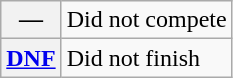<table class="wikitable">
<tr>
<th scope="row">—</th>
<td>Did not compete</td>
</tr>
<tr>
<th scope="row"><a href='#'>DNF</a></th>
<td>Did not finish</td>
</tr>
</table>
